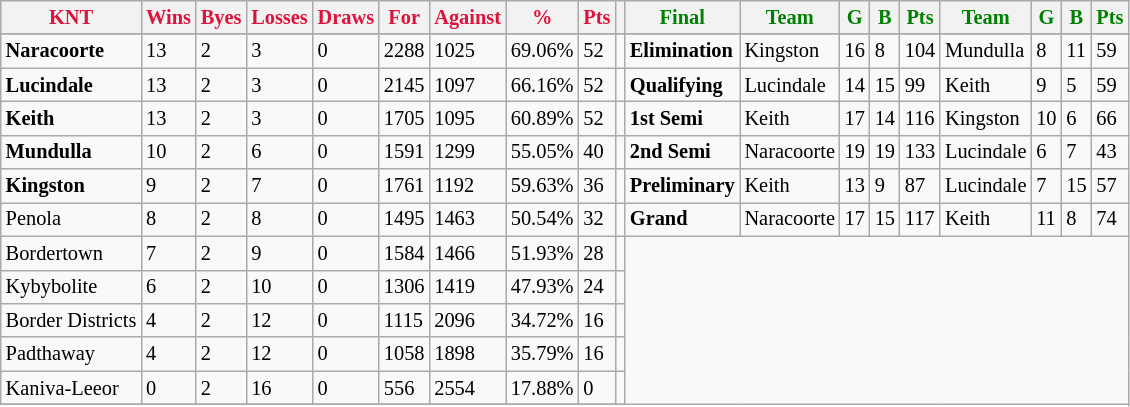<table style="font-size: 85%; text-align: left;" class="wikitable">
<tr>
<th style="color:crimson">KNT</th>
<th style="color:crimson">Wins</th>
<th style="color:crimson">Byes</th>
<th style="color:crimson">Losses</th>
<th style="color:crimson">Draws</th>
<th style="color:crimson">For</th>
<th style="color:crimson">Against</th>
<th style="color:crimson">%</th>
<th style="color:crimson">Pts</th>
<th></th>
<th style="color:green">Final</th>
<th style="color:green">Team</th>
<th style="color:green">G</th>
<th style="color:green">B</th>
<th style="color:green">Pts</th>
<th style="color:green">Team</th>
<th style="color:green">G</th>
<th style="color:green">B</th>
<th style="color:green">Pts</th>
</tr>
<tr>
</tr>
<tr>
</tr>
<tr>
<td><strong>	Naracoorte	</strong></td>
<td>13</td>
<td>2</td>
<td>3</td>
<td>0</td>
<td>2288</td>
<td>1025</td>
<td>69.06%</td>
<td>52</td>
<td></td>
<td><strong>Elimination</strong></td>
<td>Kingston</td>
<td>16</td>
<td>8</td>
<td>104</td>
<td>Mundulla</td>
<td>8</td>
<td>11</td>
<td>59</td>
</tr>
<tr>
<td><strong>	Lucindale	</strong></td>
<td>13</td>
<td>2</td>
<td>3</td>
<td>0</td>
<td>2145</td>
<td>1097</td>
<td>66.16%</td>
<td>52</td>
<td></td>
<td><strong>Qualifying</strong></td>
<td>Lucindale</td>
<td>14</td>
<td>15</td>
<td>99</td>
<td>Keith</td>
<td>9</td>
<td>5</td>
<td>59</td>
</tr>
<tr>
<td><strong>	Keith	</strong></td>
<td>13</td>
<td>2</td>
<td>3</td>
<td>0</td>
<td>1705</td>
<td>1095</td>
<td>60.89%</td>
<td>52</td>
<td></td>
<td><strong>1st Semi</strong></td>
<td>Keith</td>
<td>17</td>
<td>14</td>
<td>116</td>
<td>Kingston</td>
<td>10</td>
<td>6</td>
<td>66</td>
</tr>
<tr>
<td><strong>	Mundulla	</strong></td>
<td>10</td>
<td>2</td>
<td>6</td>
<td>0</td>
<td>1591</td>
<td>1299</td>
<td>55.05%</td>
<td>40</td>
<td></td>
<td><strong>2nd Semi</strong></td>
<td>Naracoorte</td>
<td>19</td>
<td>19</td>
<td>133</td>
<td>Lucindale</td>
<td>6</td>
<td>7</td>
<td>43</td>
</tr>
<tr ||>
<td><strong>	Kingston	</strong></td>
<td>9</td>
<td>2</td>
<td>7</td>
<td>0</td>
<td>1761</td>
<td>1192</td>
<td>59.63%</td>
<td>36</td>
<td></td>
<td><strong>Preliminary</strong></td>
<td>Keith</td>
<td>13</td>
<td>9</td>
<td>87</td>
<td>Lucindale</td>
<td>7</td>
<td>15</td>
<td>57</td>
</tr>
<tr>
<td>Penola</td>
<td>8</td>
<td>2</td>
<td>8</td>
<td>0</td>
<td>1495</td>
<td>1463</td>
<td>50.54%</td>
<td>32</td>
<td></td>
<td><strong>Grand</strong></td>
<td>Naracoorte</td>
<td>17</td>
<td>15</td>
<td>117</td>
<td>Keith</td>
<td>11</td>
<td>8</td>
<td>74</td>
</tr>
<tr>
<td>Bordertown</td>
<td>7</td>
<td>2</td>
<td>9</td>
<td>0</td>
<td>1584</td>
<td>1466</td>
<td>51.93%</td>
<td>28</td>
<td></td>
</tr>
<tr>
<td>Kybybolite</td>
<td>6</td>
<td>2</td>
<td>10</td>
<td>0</td>
<td>1306</td>
<td>1419</td>
<td>47.93%</td>
<td>24</td>
<td></td>
</tr>
<tr>
<td>Border Districts</td>
<td>4</td>
<td>2</td>
<td>12</td>
<td>0</td>
<td>1115</td>
<td>2096</td>
<td>34.72%</td>
<td>16</td>
<td></td>
</tr>
<tr>
<td>Padthaway</td>
<td>4</td>
<td>2</td>
<td>12</td>
<td>0</td>
<td>1058</td>
<td>1898</td>
<td>35.79%</td>
<td>16</td>
<td></td>
</tr>
<tr>
<td>Kaniva-Leeor</td>
<td>0</td>
<td>2</td>
<td>16</td>
<td>0</td>
<td>556</td>
<td>2554</td>
<td>17.88%</td>
<td>0</td>
<td></td>
</tr>
<tr>
</tr>
</table>
